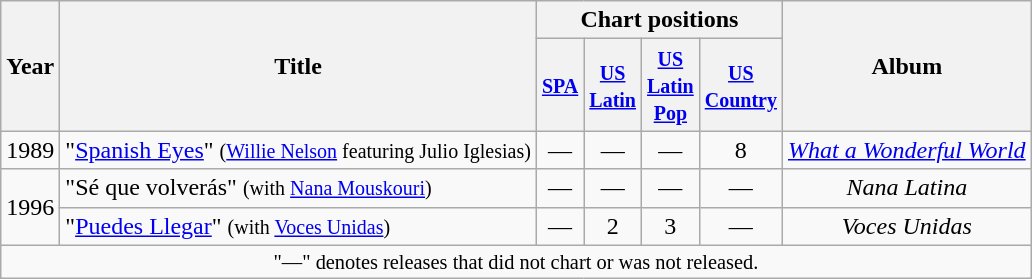<table class="wikitable">
<tr>
<th rowspan="2">Year</th>
<th rowspan="2">Title</th>
<th colspan="4">Chart positions</th>
<th rowspan="2">Album</th>
</tr>
<tr>
<th width="20"><small><a href='#'>SPA</a></small><br></th>
<th width="20"><small><a href='#'>US<br>Latin</a></small><br></th>
<th width="20"><small><a href='#'>US<br>Latin Pop</a></small><br></th>
<th width="20"><small><a href='#'>US<br>Country</a></small><br></th>
</tr>
<tr>
<td>1989</td>
<td>"<a href='#'>Spanish Eyes</a>" <small>(<a href='#'>Willie Nelson</a> featuring Julio Iglesias)</small></td>
<td align="center">—</td>
<td align="center">—</td>
<td align="center">—</td>
<td align="center">8</td>
<td style="text-align:center;"><em><a href='#'>What a Wonderful World</a></em></td>
</tr>
<tr>
<td rowspan="2">1996</td>
<td>"Sé que volverás" <small>(with <a href='#'>Nana Mouskouri</a>)</small></td>
<td align="center">—</td>
<td align="center">—</td>
<td align="center">—</td>
<td align="center">—</td>
<td style="text-align:center;"><em>Nana Latina</em></td>
</tr>
<tr>
<td>"<a href='#'>Puedes Llegar</a>" <small>(with <a href='#'>Voces Unidas</a>)</small></td>
<td align="center">—</td>
<td align="center">2</td>
<td align="center">3</td>
<td align="center">—</td>
<td style="text-align:center;"><em>Voces Unidas</em></td>
</tr>
<tr>
<td align="center" colspan="21" style="font-size:85%">"—" denotes releases that did not chart or was not released.</td>
</tr>
</table>
